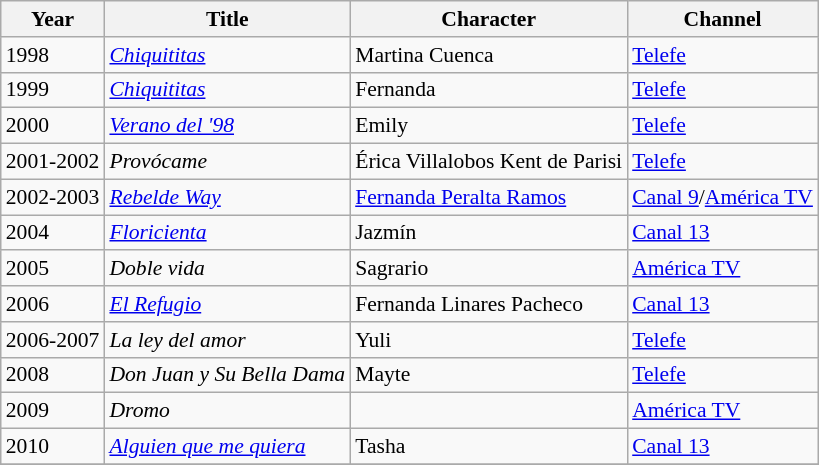<table class="wikitable" style="font-size: 90%;">
<tr>
<th>Year</th>
<th>Title</th>
<th>Character</th>
<th>Channel</th>
</tr>
<tr>
<td>1998</td>
<td><em><a href='#'>Chiquititas</a></em></td>
<td>Martina Cuenca</td>
<td><a href='#'>Telefe</a></td>
</tr>
<tr>
<td>1999</td>
<td><em><a href='#'>Chiquititas</a></em></td>
<td>Fernanda</td>
<td><a href='#'>Telefe</a></td>
</tr>
<tr>
<td>2000</td>
<td><em><a href='#'>Verano del '98</a></em></td>
<td>Emily</td>
<td><a href='#'>Telefe</a></td>
</tr>
<tr>
<td>2001-2002</td>
<td><em>Provócame</em></td>
<td>Érica Villalobos Kent de Parisi</td>
<td><a href='#'>Telefe</a></td>
</tr>
<tr>
<td>2002-2003</td>
<td><em><a href='#'>Rebelde Way</a></em></td>
<td><a href='#'>Fernanda Peralta Ramos</a></td>
<td><a href='#'>Canal 9</a>/<a href='#'>América TV</a></td>
</tr>
<tr>
<td>2004</td>
<td><em><a href='#'>Floricienta</a></em></td>
<td>Jazmín</td>
<td><a href='#'>Canal 13</a></td>
</tr>
<tr>
<td>2005</td>
<td><em>Doble vida</em></td>
<td>Sagrario</td>
<td><a href='#'>América TV</a></td>
</tr>
<tr>
<td>2006</td>
<td><em><a href='#'>El Refugio</a></em></td>
<td>Fernanda Linares Pacheco</td>
<td><a href='#'>Canal 13</a></td>
</tr>
<tr>
<td>2006-2007</td>
<td><em>La ley del amor</em></td>
<td>Yuli</td>
<td><a href='#'>Telefe</a></td>
</tr>
<tr>
<td>2008</td>
<td><em>Don Juan y Su Bella Dama</em></td>
<td>Mayte</td>
<td><a href='#'>Telefe</a></td>
</tr>
<tr>
<td>2009</td>
<td><em>Dromo</em></td>
<td></td>
<td><a href='#'>América TV</a></td>
</tr>
<tr>
<td>2010</td>
<td><em><a href='#'>Alguien que me quiera</a></em></td>
<td>Tasha</td>
<td><a href='#'>Canal 13</a></td>
</tr>
<tr>
</tr>
</table>
